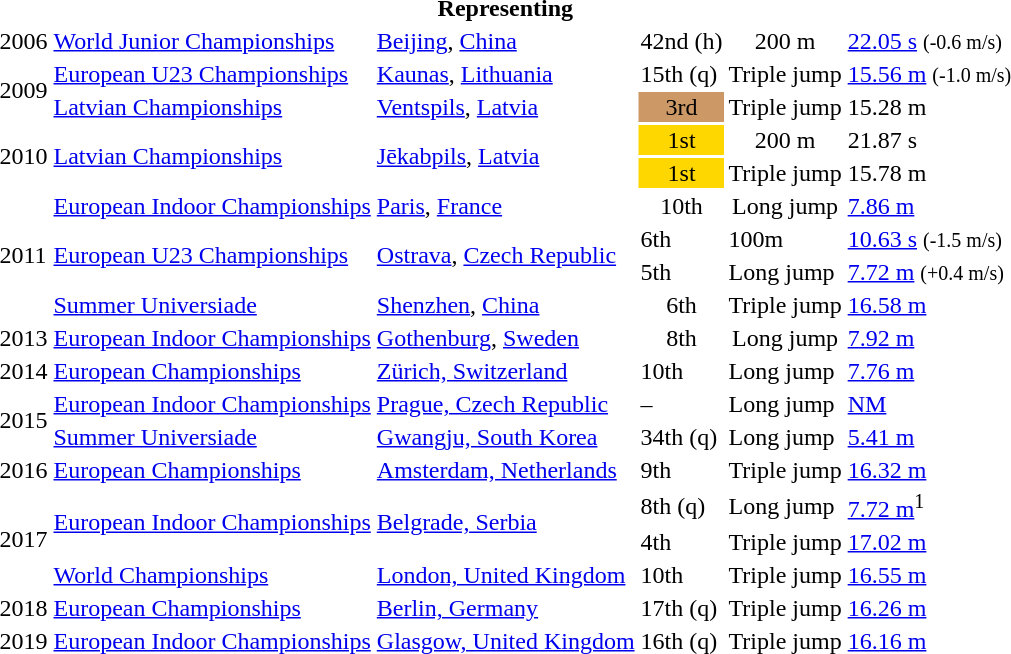<table>
<tr>
<th colspan="6">Representing </th>
</tr>
<tr>
<td>2006</td>
<td><a href='#'>World Junior Championships</a></td>
<td><a href='#'>Beijing</a>, <a href='#'>China</a></td>
<td align="center">42nd (h)</td>
<td align="center">200 m</td>
<td><a href='#'>22.05 s</a> <small>(-0.6 m/s)</small></td>
</tr>
<tr>
<td rowspan=2>2009</td>
<td><a href='#'>European U23 Championships</a></td>
<td><a href='#'>Kaunas</a>, <a href='#'>Lithuania</a></td>
<td>15th (q)</td>
<td>Triple jump</td>
<td><a href='#'>15.56 m</a> <small>(-1.0 m/s)</small></td>
</tr>
<tr>
<td><a href='#'>Latvian Championships</a></td>
<td><a href='#'>Ventspils</a>, <a href='#'>Latvia</a></td>
<td bgcolor="cc9966" align="center">3rd</td>
<td align="center">Triple jump</td>
<td>15.28 m</td>
</tr>
<tr>
<td rowspan="2">2010</td>
<td rowspan="2"><a href='#'>Latvian Championships</a></td>
<td rowspan="2"><a href='#'>Jēkabpils</a>, <a href='#'>Latvia</a></td>
<td bgcolor="gold" align="center">1st</td>
<td align="center">200 m</td>
<td>21.87 s</td>
</tr>
<tr>
<td bgcolor="gold" align="center">1st</td>
<td align="center">Triple jump</td>
<td>15.78 m</td>
</tr>
<tr>
<td rowspan="4">2011</td>
<td><a href='#'>European Indoor Championships</a></td>
<td><a href='#'>Paris</a>, <a href='#'>France</a></td>
<td align="center">10th</td>
<td align="center">Long jump</td>
<td><a href='#'>7.86 m</a></td>
</tr>
<tr>
<td rowspan=2><a href='#'>European U23 Championships</a></td>
<td rowspan=2><a href='#'>Ostrava</a>, <a href='#'>Czech Republic</a></td>
<td>6th</td>
<td>100m</td>
<td><a href='#'>10.63 s</a> <small>(-1.5 m/s)</small></td>
</tr>
<tr>
<td>5th</td>
<td>Long jump</td>
<td><a href='#'>7.72 m</a>  <small>(+0.4 m/s)</small></td>
</tr>
<tr>
<td><a href='#'>Summer Universiade</a></td>
<td><a href='#'>Shenzhen</a>, <a href='#'>China</a></td>
<td align="center">6th</td>
<td align="center">Triple jump</td>
<td><a href='#'>16.58 m</a></td>
</tr>
<tr>
<td>2013</td>
<td><a href='#'>European Indoor Championships</a></td>
<td><a href='#'>Gothenburg</a>, <a href='#'>Sweden</a></td>
<td align="center">8th</td>
<td align="center">Long jump</td>
<td><a href='#'>7.92 m</a></td>
</tr>
<tr>
<td>2014</td>
<td><a href='#'>European Championships</a></td>
<td><a href='#'>Zürich, Switzerland</a></td>
<td>10th</td>
<td>Long jump</td>
<td><a href='#'>7.76 m</a></td>
</tr>
<tr>
<td rowspan=2>2015</td>
<td><a href='#'>European Indoor Championships</a></td>
<td><a href='#'>Prague, Czech Republic</a></td>
<td>–</td>
<td>Long jump</td>
<td><a href='#'>NM</a></td>
</tr>
<tr>
<td><a href='#'>Summer Universiade</a></td>
<td><a href='#'>Gwangju, South Korea</a></td>
<td>34th (q)</td>
<td>Long jump</td>
<td><a href='#'>5.41 m</a></td>
</tr>
<tr>
<td>2016</td>
<td><a href='#'>European Championships</a></td>
<td><a href='#'>Amsterdam, Netherlands</a></td>
<td>9th</td>
<td>Triple jump</td>
<td><a href='#'>16.32 m</a></td>
</tr>
<tr>
<td rowspan=3>2017</td>
<td rowspan=2><a href='#'>European Indoor Championships</a></td>
<td rowspan=2><a href='#'>Belgrade, Serbia</a></td>
<td>8th (q)</td>
<td>Long jump</td>
<td><a href='#'>7.72 m</a><sup>1</sup></td>
</tr>
<tr>
<td>4th</td>
<td>Triple jump</td>
<td><a href='#'>17.02 m</a></td>
</tr>
<tr>
<td><a href='#'>World Championships</a></td>
<td><a href='#'>London, United Kingdom</a></td>
<td>10th</td>
<td>Triple jump</td>
<td><a href='#'>16.55 m</a></td>
</tr>
<tr>
<td>2018</td>
<td><a href='#'>European Championships</a></td>
<td><a href='#'>Berlin, Germany</a></td>
<td>17th (q)</td>
<td>Triple jump</td>
<td><a href='#'>16.26 m</a></td>
</tr>
<tr>
<td>2019</td>
<td><a href='#'>European Indoor Championships</a></td>
<td><a href='#'>Glasgow, United Kingdom</a></td>
<td>16th (q)</td>
<td>Triple jump</td>
<td><a href='#'>16.16 m</a></td>
</tr>
</table>
